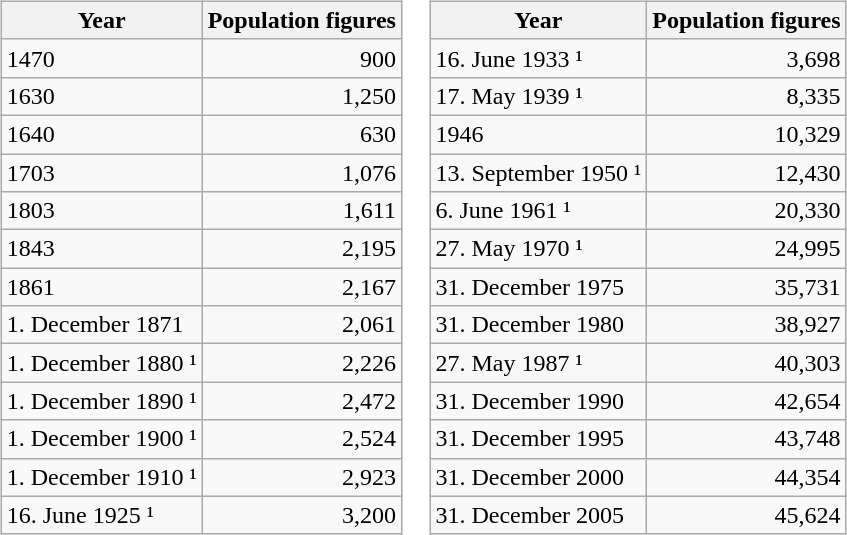<table border="0" cellspacing="0">
<tr>
<td valign="top"><br><table class="wikitable">
<tr>
<th>Year</th>
<th>Population figures</th>
</tr>
<tr>
<td>1470</td>
<td align="right">900</td>
</tr>
<tr>
<td>1630</td>
<td align="right">1,250</td>
</tr>
<tr>
<td>1640</td>
<td align="right">630</td>
</tr>
<tr>
<td>1703</td>
<td align="right">1,076</td>
</tr>
<tr>
<td>1803</td>
<td align="right">1,611</td>
</tr>
<tr>
<td>1843</td>
<td align="right">2,195</td>
</tr>
<tr>
<td>1861</td>
<td align="right">2,167</td>
</tr>
<tr>
<td>1. December 1871</td>
<td align="right">2,061</td>
</tr>
<tr>
<td>1. December 1880 ¹</td>
<td align="right">2,226</td>
</tr>
<tr>
<td>1. December 1890 ¹</td>
<td align="right">2,472</td>
</tr>
<tr>
<td>1. December 1900 ¹</td>
<td align="right">2,524</td>
</tr>
<tr>
<td>1. December 1910 ¹</td>
<td align="right">2,923</td>
</tr>
<tr>
<td>16. June 1925 ¹</td>
<td align="right">3,200</td>
</tr>
</table>
</td>
<td valign="top"><br><table class="wikitable">
<tr>
<th>Year</th>
<th>Population figures</th>
</tr>
<tr>
<td>16. June 1933 ¹</td>
<td align="right">3,698</td>
</tr>
<tr>
<td>17. May 1939 ¹</td>
<td align="right">8,335</td>
</tr>
<tr>
<td>1946</td>
<td align="right">10,329</td>
</tr>
<tr>
<td>13. September 1950 ¹</td>
<td align="right">12,430</td>
</tr>
<tr>
<td>6. June 1961 ¹</td>
<td align="right">20,330</td>
</tr>
<tr>
<td>27. May 1970 ¹</td>
<td align="right">24,995</td>
</tr>
<tr>
<td>31. December 1975</td>
<td align="right">35,731</td>
</tr>
<tr>
<td>31. December 1980</td>
<td align="right">38,927</td>
</tr>
<tr>
<td>27. May 1987 ¹</td>
<td align="right">40,303</td>
</tr>
<tr>
<td>31. December 1990</td>
<td align="right">42,654</td>
</tr>
<tr>
<td>31. December 1995</td>
<td align="right">43,748</td>
</tr>
<tr>
<td>31. December 2000</td>
<td align="right">44,354</td>
</tr>
<tr>
<td>31. December 2005</td>
<td align="right">45,624 </td>
</tr>
</table>
</td>
</tr>
</table>
